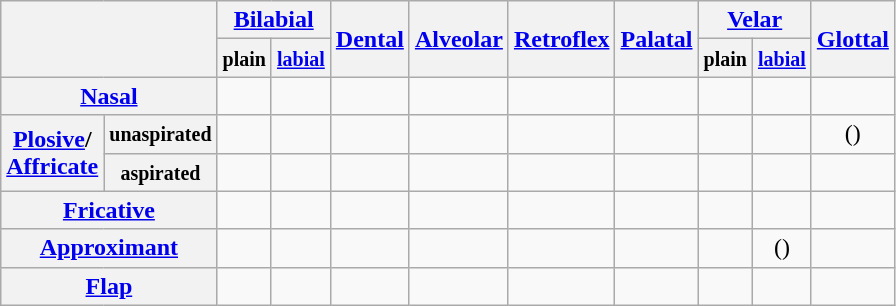<table class="wikitable" style="text-align:center">
<tr>
<th colspan="2" rowspan="2"></th>
<th colspan="2"><a href='#'>Bilabial</a></th>
<th rowspan="2"><a href='#'>Dental</a></th>
<th rowspan="2"><a href='#'>Alveolar</a></th>
<th rowspan="2"><a href='#'>Retroflex</a></th>
<th rowspan="2"><a href='#'>Palatal</a></th>
<th colspan="2"><a href='#'>Velar</a></th>
<th rowspan="2"><a href='#'>Glottal</a></th>
</tr>
<tr>
<th><small>plain</small></th>
<th><a href='#'><small>labial</small></a></th>
<th><small>plain</small></th>
<th><a href='#'><small>labial</small></a></th>
</tr>
<tr>
<th colspan="2"><a href='#'>Nasal</a></th>
<td></td>
<td></td>
<td></td>
<td></td>
<td></td>
<td></td>
<td></td>
<td></td>
<td></td>
</tr>
<tr>
<th rowspan="2"><a href='#'>Plosive</a>/<br><a href='#'>Affricate</a></th>
<th><small>unaspirated</small></th>
<td></td>
<td></td>
<td></td>
<td></td>
<td></td>
<td></td>
<td></td>
<td></td>
<td>()</td>
</tr>
<tr>
<th><small>aspirated</small></th>
<td></td>
<td></td>
<td></td>
<td></td>
<td></td>
<td></td>
<td></td>
<td></td>
<td></td>
</tr>
<tr>
<th colspan="2"><a href='#'>Fricative</a></th>
<td></td>
<td></td>
<td></td>
<td></td>
<td></td>
<td></td>
<td></td>
<td></td>
<td></td>
</tr>
<tr>
<th colspan="2"><a href='#'>Approximant</a></th>
<td></td>
<td></td>
<td></td>
<td></td>
<td></td>
<td></td>
<td></td>
<td>()</td>
<td></td>
</tr>
<tr>
<th colspan="2"><a href='#'>Flap</a></th>
<td></td>
<td></td>
<td></td>
<td></td>
<td></td>
<td></td>
<td></td>
<td></td>
<td></td>
</tr>
</table>
